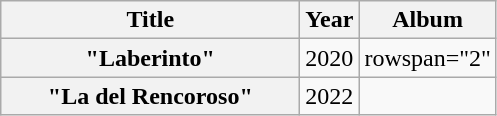<table class="wikitable plainrowheaders" style="text-align:center">
<tr>
<th scope="col" style="width:12em">Title</th>
<th scope="col" style="width:1em">Year</th>
<th scope="col">Album</th>
</tr>
<tr>
<th scope="row">"Laberinto"<br></th>
<td>2020</td>
<td>rowspan="2" </td>
</tr>
<tr>
<th scope="row">"La del Rencoroso"<br></th>
<td>2022</td>
</tr>
</table>
